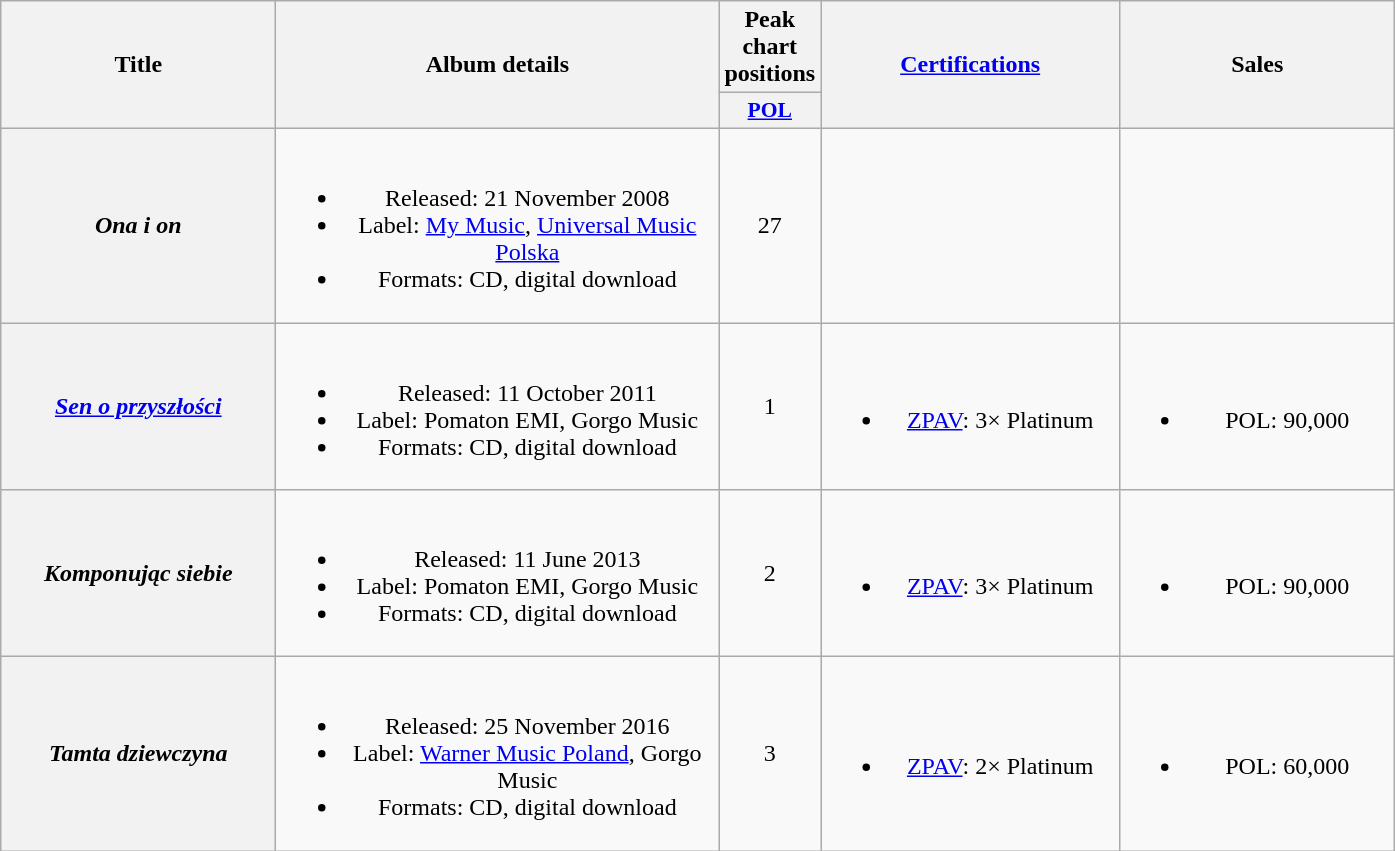<table class="wikitable plainrowheaders" style="text-align:center;" border="1">
<tr>
<th scope="col" rowspan="2" style="width:11em;">Title</th>
<th scope="col" rowspan="2" style="width:18em;">Album details</th>
<th>Peak chart positions</th>
<th scope="col" rowspan="2" style="width:12em;"><a href='#'>Certifications</a></th>
<th scope="col" rowspan="2" style="width:11em;">Sales</th>
</tr>
<tr>
<th scope="col" style="width:3em;font-size:90%;"><a href='#'>POL</a><br></th>
</tr>
<tr>
<th scope="row"><em>Ona i on</em><br></th>
<td><br><ul><li>Released: 21 November 2008</li><li>Label: <a href='#'>My Music</a>, <a href='#'>Universal Music Polska</a></li><li>Formats: CD, digital download</li></ul></td>
<td>27</td>
<td></td>
<td></td>
</tr>
<tr>
<th scope="row"><em><a href='#'>Sen o przyszłości</a></em></th>
<td><br><ul><li>Released: 11 October 2011</li><li>Label: Pomaton EMI, Gorgo Music</li><li>Formats: CD, digital download</li></ul></td>
<td>1</td>
<td><br><ul><li><a href='#'>ZPAV</a>: 3× Platinum</li></ul></td>
<td><br><ul><li>POL: 90,000</li></ul></td>
</tr>
<tr>
<th scope="row"><em>Komponując siebie</em></th>
<td><br><ul><li>Released: 11 June 2013</li><li>Label: Pomaton EMI, Gorgo Music</li><li>Formats: CD, digital download</li></ul></td>
<td>2</td>
<td><br><ul><li><a href='#'>ZPAV</a>: 3× Platinum</li></ul></td>
<td><br><ul><li>POL: 90,000</li></ul></td>
</tr>
<tr>
<th scope="row"><em>Tamta dziewczyna</em></th>
<td><br><ul><li>Released: 25 November 2016</li><li>Label: <a href='#'>Warner Music Poland</a>, Gorgo Music</li><li>Formats: CD, digital download</li></ul></td>
<td>3</td>
<td><br><ul><li><a href='#'>ZPAV</a>: 2× Platinum</li></ul></td>
<td><br><ul><li>POL: 60,000</li></ul></td>
</tr>
</table>
